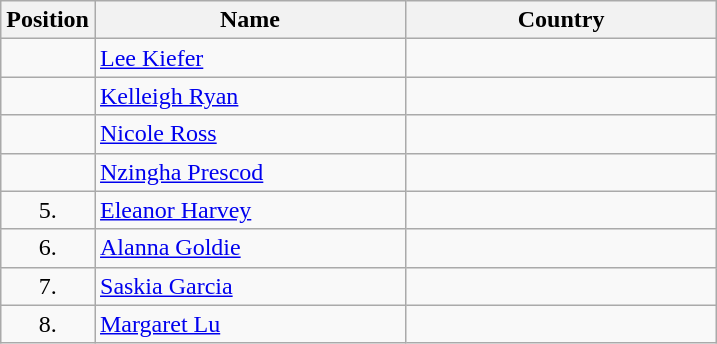<table class="wikitable">
<tr>
<th width="20">Position</th>
<th width="200">Name</th>
<th width="200">Country</th>
</tr>
<tr>
<td align="center"></td>
<td><a href='#'>Lee Kiefer</a></td>
<td></td>
</tr>
<tr>
<td align="center"></td>
<td><a href='#'>Kelleigh Ryan</a></td>
<td></td>
</tr>
<tr>
<td align="center"></td>
<td><a href='#'>Nicole Ross</a></td>
<td></td>
</tr>
<tr>
<td align="center"></td>
<td><a href='#'>Nzingha Prescod</a></td>
<td></td>
</tr>
<tr>
<td align="center">5.</td>
<td><a href='#'>Eleanor Harvey</a></td>
<td></td>
</tr>
<tr>
<td align="center">6.</td>
<td><a href='#'>Alanna Goldie</a></td>
<td></td>
</tr>
<tr>
<td align="center">7.</td>
<td><a href='#'>Saskia Garcia</a></td>
<td></td>
</tr>
<tr>
<td align="center">8.</td>
<td><a href='#'>Margaret Lu</a></td>
<td></td>
</tr>
</table>
